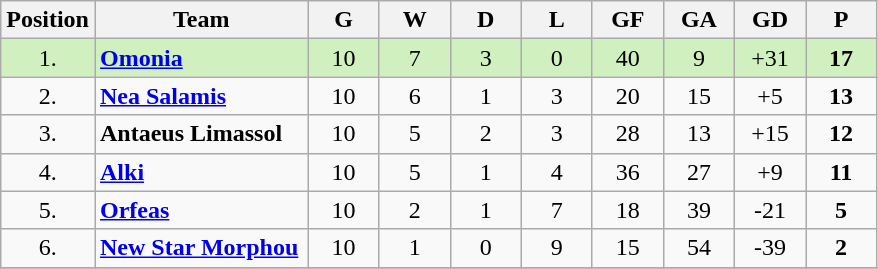<table class="wikitable sortable" style="text-align: center;">
<tr>
<th width="44">Position</th>
<th width="135">Team</th>
<th width="40">G</th>
<th width="40">W</th>
<th width="40">D</th>
<th width="40">L</th>
<th width="40">GF</th>
<th width="40">GA</th>
<th width="40">GD</th>
<th width="40">P</th>
</tr>
<tr bgcolor="D0F0C0">
<td>1.</td>
<td align="left"><strong><a href='#'>Omonia</a></strong></td>
<td>10</td>
<td>7</td>
<td>3</td>
<td>0</td>
<td>40</td>
<td>9</td>
<td>+31</td>
<td><strong>17 </strong></td>
</tr>
<tr>
<td>2.</td>
<td align="left"><strong><a href='#'>Nea Salamis</a></strong></td>
<td>10</td>
<td>6</td>
<td>1</td>
<td>3</td>
<td>20</td>
<td>15</td>
<td>+5</td>
<td><strong>13</strong></td>
</tr>
<tr>
<td>3.</td>
<td align="left"><strong>Antaeus Limassol</strong></td>
<td>10</td>
<td>5</td>
<td>2</td>
<td>3</td>
<td>28</td>
<td>13</td>
<td>+15</td>
<td><strong>12</strong></td>
</tr>
<tr>
<td>4.</td>
<td align="left"><strong><a href='#'>Alki</a></strong></td>
<td>10</td>
<td>5</td>
<td>1</td>
<td>4</td>
<td>36</td>
<td>27</td>
<td>+9</td>
<td><strong>11</strong></td>
</tr>
<tr>
<td>5.</td>
<td align="left"><strong><a href='#'>Orfeas</a></strong></td>
<td>10</td>
<td>2</td>
<td>1</td>
<td>7</td>
<td>18</td>
<td>39</td>
<td>-21</td>
<td><strong>5 </strong></td>
</tr>
<tr>
<td>6.</td>
<td align="left"><strong><a href='#'>New Star Morphou</a></strong></td>
<td>10</td>
<td>1</td>
<td>0</td>
<td>9</td>
<td>15</td>
<td>54</td>
<td>-39</td>
<td><strong>2</strong></td>
</tr>
<tr>
</tr>
</table>
